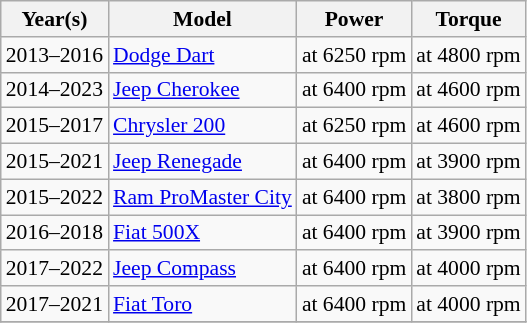<table class="wikitable" style="font-size: 90%">
<tr>
<th>Year(s)</th>
<th>Model</th>
<th>Power</th>
<th>Torque</th>
</tr>
<tr>
<td>2013–2016</td>
<td><a href='#'>Dodge Dart</a></td>
<td> at 6250 rpm</td>
<td> at 4800 rpm</td>
</tr>
<tr>
<td>2014–2023</td>
<td><a href='#'>Jeep Cherokee</a></td>
<td> at 6400 rpm</td>
<td> at 4600 rpm</td>
</tr>
<tr>
<td>2015–2017</td>
<td><a href='#'>Chrysler 200</a></td>
<td> at 6250 rpm</td>
<td> at 4600 rpm</td>
</tr>
<tr>
<td>2015–2021</td>
<td><a href='#'>Jeep Renegade</a></td>
<td> at 6400 rpm</td>
<td> at 3900 rpm</td>
</tr>
<tr>
<td>2015–2022</td>
<td><a href='#'>Ram ProMaster City</a></td>
<td> at 6400 rpm</td>
<td> at 3800 rpm</td>
</tr>
<tr>
<td>2016–2018</td>
<td><a href='#'>Fiat 500X</a></td>
<td> at 6400 rpm</td>
<td> at 3900 rpm</td>
</tr>
<tr>
<td>2017–2022</td>
<td><a href='#'>Jeep Compass</a></td>
<td> at 6400 rpm</td>
<td> at 4000 rpm</td>
</tr>
<tr>
<td>2017–2021</td>
<td><a href='#'>Fiat Toro</a></td>
<td> at 6400 rpm</td>
<td> at 4000 rpm</td>
</tr>
<tr>
</tr>
</table>
